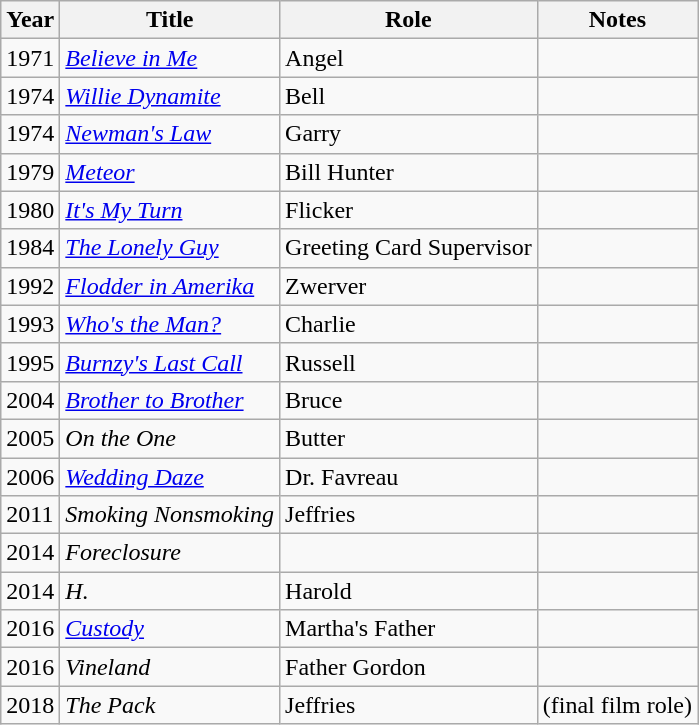<table class="wikitable sortable">
<tr>
<th>Year</th>
<th>Title</th>
<th>Role</th>
<th>Notes</th>
</tr>
<tr>
<td>1971</td>
<td><em><a href='#'>Believe in Me</a></em></td>
<td>Angel</td>
<td></td>
</tr>
<tr>
<td>1974</td>
<td><em><a href='#'>Willie Dynamite</a></em></td>
<td>Bell</td>
<td></td>
</tr>
<tr>
<td>1974</td>
<td><em><a href='#'>Newman's Law</a></em></td>
<td>Garry</td>
<td></td>
</tr>
<tr>
<td>1979</td>
<td><em><a href='#'>Meteor</a></em></td>
<td>Bill Hunter</td>
<td></td>
</tr>
<tr>
<td>1980</td>
<td><em><a href='#'>It's My Turn</a></em></td>
<td>Flicker</td>
<td></td>
</tr>
<tr>
<td>1984</td>
<td><em><a href='#'>The Lonely Guy</a></em></td>
<td>Greeting Card Supervisor</td>
<td></td>
</tr>
<tr>
<td>1992</td>
<td><em><a href='#'>Flodder in Amerika</a></em></td>
<td>Zwerver</td>
<td></td>
</tr>
<tr>
<td>1993</td>
<td><em><a href='#'>Who's the Man?</a></em></td>
<td>Charlie</td>
<td></td>
</tr>
<tr>
<td>1995</td>
<td><em><a href='#'>Burnzy's Last Call</a></em></td>
<td>Russell</td>
<td></td>
</tr>
<tr>
<td>2004</td>
<td><em><a href='#'>Brother to Brother</a></em></td>
<td>Bruce</td>
<td></td>
</tr>
<tr>
<td>2005</td>
<td><em>On the One</em></td>
<td>Butter</td>
<td></td>
</tr>
<tr>
<td>2006</td>
<td><em><a href='#'>Wedding Daze</a></em></td>
<td>Dr. Favreau</td>
<td></td>
</tr>
<tr>
<td>2011</td>
<td><em>Smoking Nonsmoking</em></td>
<td>Jeffries</td>
<td></td>
</tr>
<tr>
<td>2014</td>
<td><em>Foreclosure</em></td>
<td></td>
<td></td>
</tr>
<tr>
<td>2014</td>
<td><em>H.</em></td>
<td>Harold</td>
<td></td>
</tr>
<tr>
<td>2016</td>
<td><em><a href='#'>Custody</a></em></td>
<td>Martha's Father</td>
<td></td>
</tr>
<tr>
<td>2016</td>
<td><em>Vineland</em></td>
<td>Father Gordon</td>
<td></td>
</tr>
<tr>
<td>2018</td>
<td><em>The Pack</em></td>
<td>Jeffries</td>
<td>(final film role)</td>
</tr>
</table>
